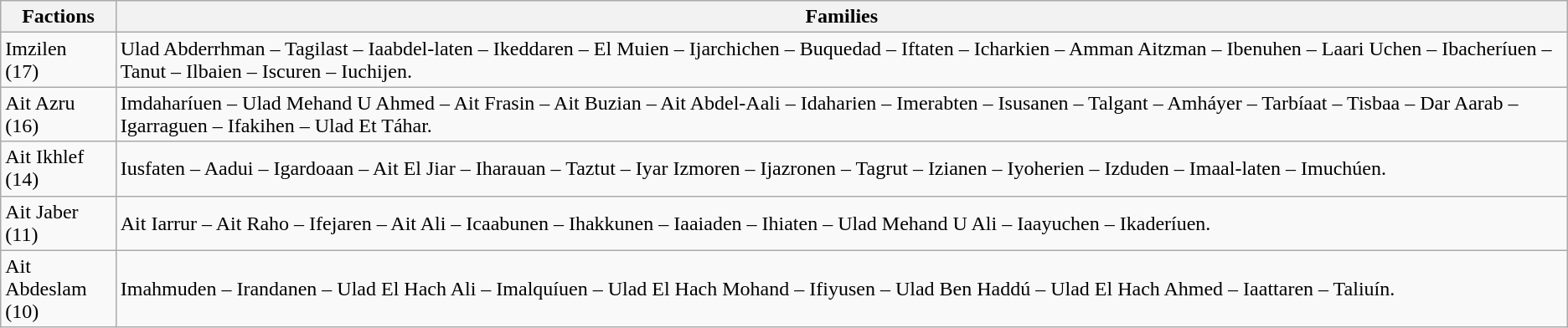<table class="wikitable">
<tr>
<th>Factions</th>
<th>Families</th>
</tr>
<tr>
<td>Imzilen<br>(17)</td>
<td>Ulad Abderrhman –  Tagilast – Iaabdel-laten – Ikeddaren – El Muien – Ijarchichen – Buquedad –  Iftaten – Icharkien – Amman Aitzman – Ibenuhen – Laari Uchen – Ibacheríuen –  Tanut – Ilbaien – Iscuren – Iuchijen.</td>
</tr>
<tr>
<td>Ait Azru<br>(16)</td>
<td>Imdaharíuen – Ulad Mehand U Ahmed – Ait Frasin – Ait Buzian – Ait Abdel-Aali – Idaharien –  Imerabten – Isusanen – Talgant – Amháyer – Tarbíaat – Tisbaa – Dar Aarab –  Igarraguen – Ifakihen – Ulad Et Táhar.</td>
</tr>
<tr>
<td>Ait Ikhlef<br>(14)</td>
<td>Iusfaten – Aadui –  Igardoaan – Ait El Jiar – Iharauan – Taztut – Iyar Izmoren – Ijazronen –  Tagrut – Izianen – Iyoherien – Izduden – Imaal-laten – Imuchúen.</td>
</tr>
<tr>
<td>Ait Jaber<br>(11)</td>
<td>Ait Iarrur – Ait Raho  – Ifejaren – Ait Ali – Icaabunen – Ihakkunen – Iaaiaden – Ihiaten – Ulad Mehand U Ali – Iaayuchen – Ikaderíuen.</td>
</tr>
<tr>
<td>Ait Abdeslam<br>(10)</td>
<td>Imahmuden – Irandanen  – Ulad El Hach Ali – Imalquíuen – Ulad El Hach Mohand – Ifiyusen – Ulad Ben Haddú – Ulad El Hach Ahmed – Iaattaren – Taliuín.</td>
</tr>
</table>
